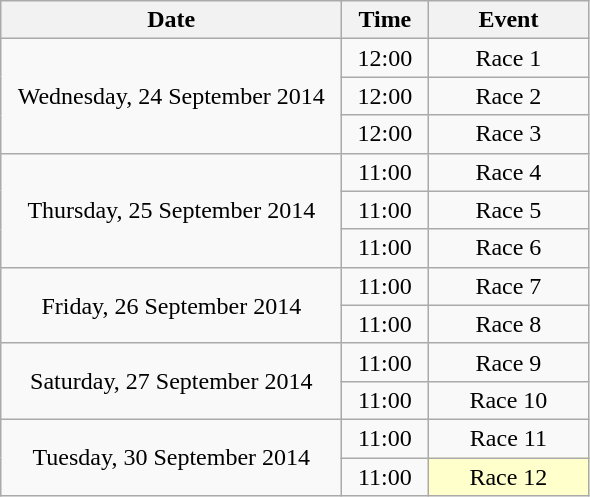<table class = "wikitable" style="text-align:center;">
<tr>
<th width=220>Date</th>
<th width=50>Time</th>
<th width=100>Event</th>
</tr>
<tr>
<td rowspan=3>Wednesday, 24 September 2014</td>
<td>12:00</td>
<td>Race 1</td>
</tr>
<tr>
<td>12:00</td>
<td>Race 2</td>
</tr>
<tr>
<td>12:00</td>
<td>Race 3</td>
</tr>
<tr>
<td rowspan=3>Thursday, 25 September 2014</td>
<td>11:00</td>
<td>Race 4</td>
</tr>
<tr>
<td>11:00</td>
<td>Race 5</td>
</tr>
<tr>
<td>11:00</td>
<td>Race 6</td>
</tr>
<tr>
<td rowspan=2>Friday, 26 September 2014</td>
<td>11:00</td>
<td>Race 7</td>
</tr>
<tr>
<td>11:00</td>
<td>Race 8</td>
</tr>
<tr>
<td rowspan=2>Saturday, 27 September 2014</td>
<td>11:00</td>
<td>Race 9</td>
</tr>
<tr>
<td>11:00</td>
<td>Race 10</td>
</tr>
<tr>
<td rowspan=2>Tuesday, 30 September 2014</td>
<td>11:00</td>
<td>Race 11</td>
</tr>
<tr>
<td>11:00</td>
<td bgcolor=ffffcc>Race 12</td>
</tr>
</table>
